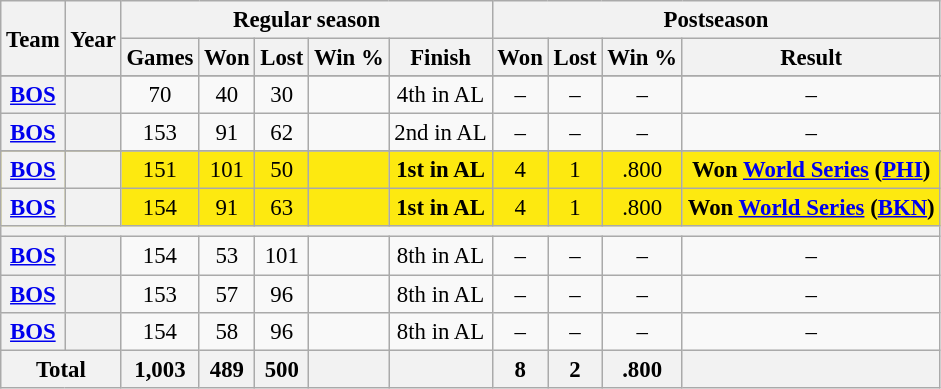<table class="wikitable" style="font-size: 95%; text-align:center;">
<tr>
<th rowspan="2">Team</th>
<th rowspan="2">Year</th>
<th colspan="5">Regular season</th>
<th colspan="4">Postseason</th>
</tr>
<tr>
<th>Games</th>
<th>Won</th>
<th>Lost</th>
<th>Win %</th>
<th>Finish</th>
<th>Won</th>
<th>Lost</th>
<th>Win %</th>
<th>Result</th>
</tr>
<tr>
</tr>
<tr>
<th><a href='#'>BOS</a></th>
<th></th>
<td>70</td>
<td>40</td>
<td>30</td>
<td></td>
<td>4th in AL</td>
<td>–</td>
<td>–</td>
<td>–</td>
<td>–</td>
</tr>
<tr>
<th><a href='#'>BOS</a></th>
<th></th>
<td>153</td>
<td>91</td>
<td>62</td>
<td></td>
<td>2nd in AL</td>
<td>–</td>
<td>–</td>
<td>–</td>
<td>–</td>
</tr>
<tr>
</tr>
<tr style="background:#fde910">
<th><a href='#'>BOS</a></th>
<th></th>
<td>151</td>
<td>101</td>
<td>50</td>
<td></td>
<td><strong>1st in AL</strong></td>
<td>4</td>
<td>1</td>
<td>.800</td>
<td><strong>Won <a href='#'>World Series</a> (<a href='#'>PHI</a>)</strong></td>
</tr>
<tr style="background:#fde910">
<th><a href='#'>BOS</a></th>
<th></th>
<td>154</td>
<td>91</td>
<td>63</td>
<td></td>
<td><strong>1st in AL</strong></td>
<td>4</td>
<td>1</td>
<td>.800</td>
<td><strong>Won <a href='#'>World Series</a> (<a href='#'>BKN</a>)</strong></td>
</tr>
<tr>
<th colspan="11"></th>
</tr>
<tr>
<th><a href='#'>BOS</a></th>
<th></th>
<td>154</td>
<td>53</td>
<td>101</td>
<td></td>
<td>8th in AL</td>
<td>–</td>
<td>–</td>
<td>–</td>
<td>–</td>
</tr>
<tr>
<th><a href='#'>BOS</a></th>
<th></th>
<td>153</td>
<td>57</td>
<td>96</td>
<td></td>
<td>8th in AL</td>
<td>–</td>
<td>–</td>
<td>–</td>
<td>–</td>
</tr>
<tr>
<th><a href='#'>BOS</a></th>
<th></th>
<td>154</td>
<td>58</td>
<td>96</td>
<td></td>
<td>8th in AL</td>
<td>–</td>
<td>–</td>
<td>–</td>
<td>–</td>
</tr>
<tr>
<th colspan="2">Total</th>
<th>1,003</th>
<th>489</th>
<th>500</th>
<th></th>
<th></th>
<th>8</th>
<th>2</th>
<th>.800</th>
<th></th>
</tr>
</table>
